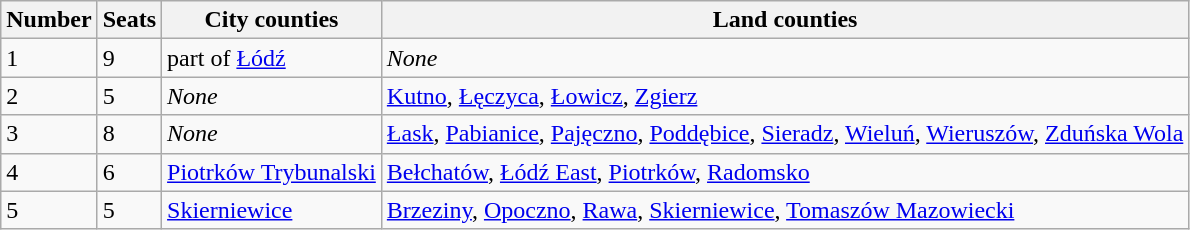<table class=wikitable>
<tr>
<th>Number</th>
<th>Seats</th>
<th>City counties</th>
<th>Land counties</th>
</tr>
<tr>
<td>1</td>
<td>9</td>
<td>part of <a href='#'>Łódź</a></td>
<td><em>None</em></td>
</tr>
<tr>
<td>2</td>
<td>5</td>
<td><em>None</em></td>
<td><a href='#'>Kutno</a>, <a href='#'>Łęczyca</a>, <a href='#'>Łowicz</a>, <a href='#'>Zgierz</a></td>
</tr>
<tr>
<td>3</td>
<td>8</td>
<td><em>None</em></td>
<td><a href='#'>Łask</a>, <a href='#'>Pabianice</a>, <a href='#'>Pajęczno</a>, <a href='#'>Poddębice</a>, <a href='#'>Sieradz</a>, <a href='#'>Wieluń</a>, <a href='#'>Wieruszów</a>, <a href='#'>Zduńska Wola</a></td>
</tr>
<tr>
<td>4</td>
<td>6</td>
<td><a href='#'>Piotrków Trybunalski</a></td>
<td><a href='#'>Bełchatów</a>, <a href='#'>Łódź East</a>, <a href='#'>Piotrków</a>, <a href='#'>Radomsko</a></td>
</tr>
<tr>
<td>5</td>
<td>5</td>
<td><a href='#'>Skierniewice</a></td>
<td><a href='#'>Brzeziny</a>, <a href='#'>Opoczno</a>, <a href='#'>Rawa</a>, <a href='#'>Skierniewice</a>, <a href='#'>Tomaszów Mazowiecki</a></td>
</tr>
</table>
